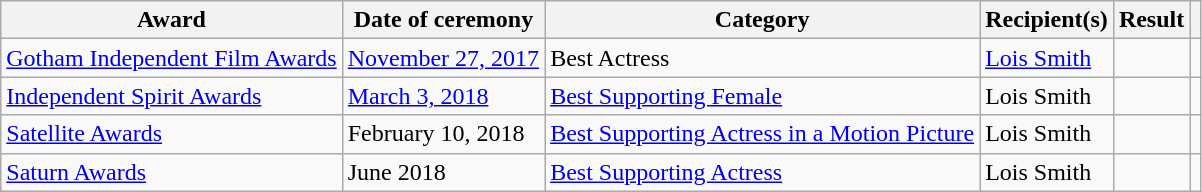<table class="wikitable plainrowheaders sortable">
<tr>
<th scope="col">Award</th>
<th scope="col">Date of ceremony</th>
<th scope="col">Category</th>
<th scope="col">Recipient(s)</th>
<th scope="col">Result</th>
<th scope="col" class="unsortable"></th>
</tr>
<tr>
<td><a href='#'>Gotham Independent Film Awards</a></td>
<td><a href='#'>November 27, 2017</a></td>
<td>Best Actress</td>
<td><a href='#'>Lois Smith</a></td>
<td></td>
<td style="text-align:center;"></td>
</tr>
<tr>
<td><a href='#'>Independent Spirit Awards</a></td>
<td><a href='#'>March 3, 2018</a></td>
<td><a href='#'>Best Supporting Female</a></td>
<td>Lois Smith</td>
<td></td>
<td style="text-align:center;"></td>
</tr>
<tr>
<td><a href='#'>Satellite Awards</a></td>
<td>February 10, 2018</td>
<td><a href='#'>Best Supporting Actress in a Motion Picture</a></td>
<td>Lois Smith</td>
<td></td>
<td style="text-align:center;"></td>
</tr>
<tr>
<td><a href='#'>Saturn Awards</a></td>
<td>June 2018</td>
<td><a href='#'>Best Supporting Actress</a></td>
<td>Lois Smith</td>
<td></td>
<td style="text-align:center;"></td>
</tr>
</table>
